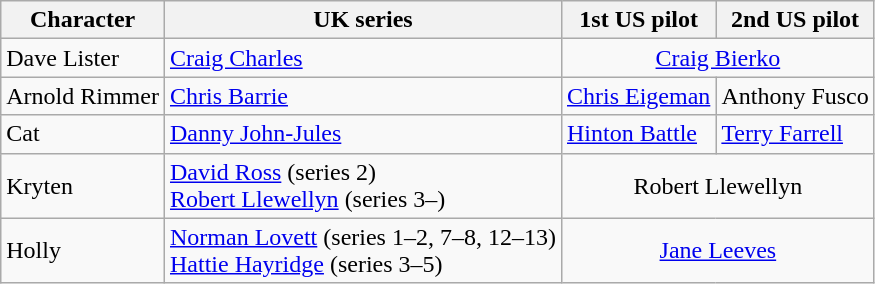<table class="wikitable">
<tr>
<th>Character</th>
<th>UK series</th>
<th>1st US pilot</th>
<th>2nd US pilot</th>
</tr>
<tr>
<td>Dave Lister</td>
<td><a href='#'>Craig Charles</a></td>
<td colspan="2" style="text-align:center;"><a href='#'>Craig Bierko</a></td>
</tr>
<tr>
<td>Arnold Rimmer</td>
<td><a href='#'>Chris Barrie</a></td>
<td><a href='#'>Chris Eigeman</a></td>
<td>Anthony Fusco</td>
</tr>
<tr>
<td>Cat</td>
<td><a href='#'>Danny John-Jules</a></td>
<td><a href='#'>Hinton Battle</a></td>
<td><a href='#'>Terry Farrell</a></td>
</tr>
<tr>
<td>Kryten</td>
<td><a href='#'>David Ross</a> (series 2)<br><a href='#'>Robert Llewellyn</a> (series 3–)</td>
<td colspan="2" style="text-align:center;">Robert Llewellyn</td>
</tr>
<tr>
<td>Holly</td>
<td><a href='#'>Norman Lovett</a> (series 1–2, 7–8, 12–13)<br><a href='#'>Hattie Hayridge</a> (series 3–5)</td>
<td colspan="2" style="text-align:center;"><a href='#'>Jane Leeves</a></td>
</tr>
</table>
